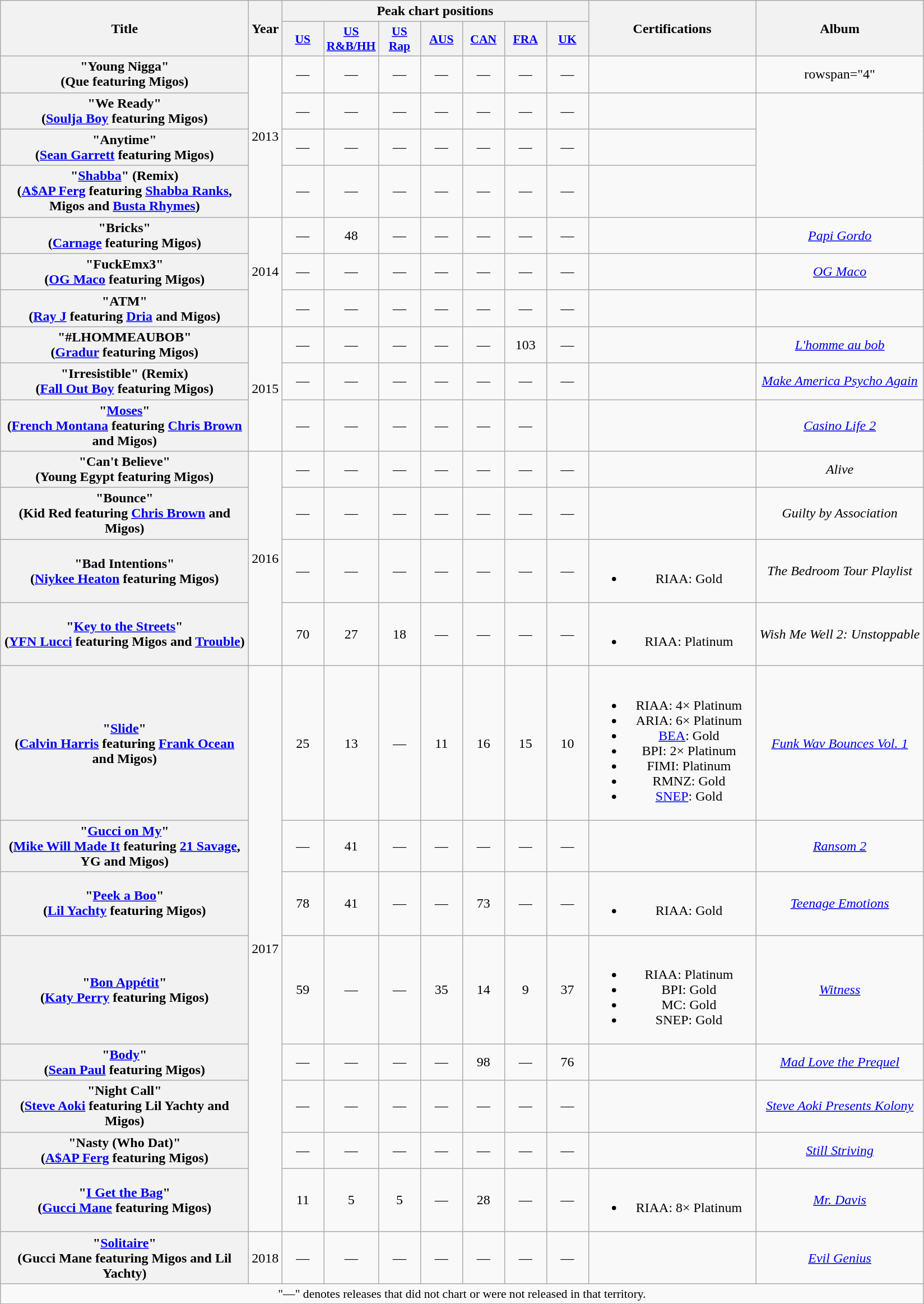<table class="wikitable plainrowheaders" style="text-align:center;">
<tr>
<th scope="col" rowspan="2" style="width:18em;">Title</th>
<th scope="col" rowspan="2" style="width:1em;">Year</th>
<th scope="col" colspan="7">Peak chart positions</th>
<th scope="col" rowspan="2" style="width:12em;">Certifications</th>
<th scope="col" rowspan="2" style="width:12em;">Album</th>
</tr>
<tr>
<th scope="col" style="width:3em;font-size:90%;"><a href='#'>US</a><br></th>
<th scope="col" style="width:3em;font-size:90%;"><a href='#'>US<br>R&B/HH</a><br></th>
<th scope="col" style="width:3em;font-size:90%;"><a href='#'>US Rap</a><br></th>
<th scope="col" style="width:3em;font-size:90%;"><a href='#'>AUS</a><br></th>
<th scope="col" style="width:3em;font-size:90%;"><a href='#'>CAN</a><br></th>
<th scope="col" style="width:3em;font-size:90%;"><a href='#'>FRA</a><br></th>
<th scope="col" style="width:3em;font-size:90%;"><a href='#'>UK</a><br></th>
</tr>
<tr>
<th scope="row">"Young Nigga"<br><span>(Que featuring Migos)</span></th>
<td rowspan="4">2013</td>
<td>—</td>
<td>—</td>
<td>—</td>
<td>—</td>
<td>—</td>
<td>—</td>
<td>—</td>
<td></td>
<td>rowspan="4" </td>
</tr>
<tr>
<th scope="row">"We Ready"<br><span>(<a href='#'>Soulja Boy</a> featuring Migos)</span></th>
<td>—</td>
<td>—</td>
<td>—</td>
<td>—</td>
<td>—</td>
<td>—</td>
<td>—</td>
<td></td>
</tr>
<tr>
<th scope="row">"Anytime"<br><span>(<a href='#'>Sean Garrett</a> featuring Migos)</span></th>
<td>—</td>
<td>—</td>
<td>—</td>
<td>—</td>
<td>—</td>
<td>—</td>
<td>—</td>
<td></td>
</tr>
<tr>
<th scope="row">"<a href='#'>Shabba</a>" (Remix)<br><span>(<a href='#'>A$AP Ferg</a> featuring <a href='#'>Shabba Ranks</a>, Migos and <a href='#'>Busta Rhymes</a>)</span></th>
<td>—</td>
<td>—</td>
<td>—</td>
<td>—</td>
<td>—</td>
<td>—</td>
<td>—</td>
<td></td>
</tr>
<tr>
<th scope="row">"Bricks"<br><span>(<a href='#'>Carnage</a> featuring Migos)</span></th>
<td rowspan="3">2014</td>
<td>—</td>
<td>48</td>
<td>—</td>
<td>—</td>
<td>—</td>
<td>—</td>
<td>—</td>
<td></td>
<td><em><a href='#'>Papi Gordo</a></em></td>
</tr>
<tr>
<th scope="row">"FuckEmx3"<br><span>(<a href='#'>OG Maco</a> featuring Migos)</span></th>
<td>—</td>
<td>—</td>
<td>—</td>
<td>—</td>
<td>—</td>
<td>—</td>
<td>—</td>
<td></td>
<td><a href='#'><em>OG Maco</em></a></td>
</tr>
<tr>
<th scope="row">"ATM"<br><span>(<a href='#'>Ray J</a> featuring <a href='#'>Dria</a> and Migos)</span></th>
<td>—</td>
<td>—</td>
<td>—</td>
<td>—</td>
<td>—</td>
<td>—</td>
<td>—</td>
<td></td>
<td></td>
</tr>
<tr>
<th scope="row">"#LHOMMEAUBOB"<br><span>(<a href='#'>Gradur</a> featuring Migos)</span></th>
<td rowspan="3">2015</td>
<td>—</td>
<td>—</td>
<td>—</td>
<td>—</td>
<td>—</td>
<td>103</td>
<td>—</td>
<td></td>
<td><em><a href='#'>L'homme au bob</a></em></td>
</tr>
<tr>
<th scope="row">"Irresistible" (Remix)<br><span>(<a href='#'>Fall Out Boy</a> featuring Migos)</span></th>
<td>—</td>
<td>—</td>
<td>—</td>
<td>—</td>
<td>—</td>
<td>—</td>
<td>—</td>
<td></td>
<td><em><a href='#'>Make America Psycho Again</a></em></td>
</tr>
<tr>
<th scope="row">"<a href='#'>Moses</a>"<br><span>(<a href='#'>French Montana</a> featuring <a href='#'>Chris Brown</a> and Migos) </span></th>
<td>—</td>
<td>—</td>
<td>—</td>
<td>—</td>
<td>—</td>
<td>—</td>
<td></td>
<td></td>
<td><em><a href='#'>Casino Life 2</a></em></td>
</tr>
<tr>
<th scope="row">"Can't Believe"<br><span>(Young Egypt featuring Migos)</span></th>
<td rowspan="4">2016</td>
<td>—</td>
<td>—</td>
<td>—</td>
<td>—</td>
<td>—</td>
<td>—</td>
<td>—</td>
<td></td>
<td><em>Alive</em></td>
</tr>
<tr>
<th scope="row">"Bounce"<br><span>(Kid Red featuring <a href='#'>Chris Brown</a> and Migos) </span></th>
<td>—</td>
<td>—</td>
<td>—</td>
<td>—</td>
<td>—</td>
<td>—</td>
<td>—</td>
<td></td>
<td><em>Guilty by Association</em></td>
</tr>
<tr>
<th scope="row">"Bad Intentions"<br><span>(<a href='#'>Niykee Heaton</a> featuring Migos)</span></th>
<td>—</td>
<td>—</td>
<td>—</td>
<td>—</td>
<td>—</td>
<td>—</td>
<td>—</td>
<td><br><ul><li>RIAA: Gold</li></ul></td>
<td><em>The Bedroom Tour Playlist</em></td>
</tr>
<tr>
<th scope="row">"<a href='#'>Key to the Streets</a>"<br><span>(<a href='#'>YFN Lucci</a> featuring Migos and <a href='#'>Trouble</a>)</span></th>
<td>70</td>
<td>27</td>
<td>18</td>
<td>—</td>
<td>—</td>
<td>—</td>
<td>—</td>
<td><br><ul><li>RIAA: Platinum</li></ul></td>
<td><em>Wish Me Well 2: Unstoppable</em></td>
</tr>
<tr>
<th scope="row">"<a href='#'>Slide</a>"<br><span>(<a href='#'>Calvin Harris</a> featuring <a href='#'>Frank Ocean</a> and Migos)</span></th>
<td rowspan="8">2017</td>
<td>25</td>
<td>13</td>
<td>—</td>
<td>11</td>
<td>16</td>
<td>15</td>
<td>10</td>
<td><br><ul><li>RIAA: 4× Platinum</li><li>ARIA: 6× Platinum</li><li><a href='#'>BEA</a>: Gold</li><li>BPI: 2× Platinum</li><li>FIMI: Platinum</li><li>RMNZ: Gold</li><li><a href='#'>SNEP</a>: Gold</li></ul></td>
<td><em><a href='#'>Funk Wav Bounces Vol. 1</a></em></td>
</tr>
<tr>
<th scope="row">"<a href='#'>Gucci on My</a>"<br><span>(<a href='#'>Mike Will Made It</a> featuring <a href='#'>21 Savage</a>, YG and Migos)</span></th>
<td>—</td>
<td>41</td>
<td>—</td>
<td>—</td>
<td>—</td>
<td>—</td>
<td>—</td>
<td></td>
<td><em><a href='#'>Ransom 2</a></em></td>
</tr>
<tr>
<th scope="row">"<a href='#'>Peek a Boo</a>"<br><span>(<a href='#'>Lil Yachty</a> featuring Migos)</span></th>
<td>78</td>
<td>41</td>
<td>—</td>
<td>—</td>
<td>73</td>
<td>—</td>
<td>—</td>
<td><br><ul><li>RIAA: Gold</li></ul></td>
<td><em><a href='#'>Teenage Emotions</a></em></td>
</tr>
<tr>
<th scope="row">"<a href='#'>Bon Appétit</a>"<br><span>(<a href='#'>Katy Perry</a> featuring Migos)</span></th>
<td>59</td>
<td>—</td>
<td>—</td>
<td>35</td>
<td>14</td>
<td>9</td>
<td>37</td>
<td><br><ul><li>RIAA: Platinum</li><li>BPI: Gold</li><li>MC: Gold</li><li>SNEP: Gold</li></ul></td>
<td><em><a href='#'>Witness</a></em></td>
</tr>
<tr>
<th scope="row">"<a href='#'>Body</a>"<br><span>(<a href='#'>Sean Paul</a> featuring Migos)</span></th>
<td>—</td>
<td>—</td>
<td>—</td>
<td>—</td>
<td>98</td>
<td>—</td>
<td>76</td>
<td></td>
<td><em><a href='#'>Mad Love the Prequel</a></em></td>
</tr>
<tr>
<th scope="row">"Night Call"<br><span>(<a href='#'>Steve Aoki</a> featuring Lil Yachty and Migos)</span></th>
<td>—</td>
<td>—</td>
<td>—</td>
<td>—</td>
<td>—</td>
<td>—</td>
<td>—</td>
<td></td>
<td><em><a href='#'>Steve Aoki Presents Kolony</a></em></td>
</tr>
<tr>
<th scope="row">"Nasty (Who Dat)"<br><span>(<a href='#'>A$AP Ferg</a> featuring Migos)</span></th>
<td>—</td>
<td>—</td>
<td>—</td>
<td>—</td>
<td>—</td>
<td>—</td>
<td>—</td>
<td></td>
<td><em><a href='#'>Still Striving</a></em></td>
</tr>
<tr>
<th scope="row">"<a href='#'>I Get the Bag</a>"<br><span>(<a href='#'>Gucci Mane</a> featuring Migos)</span></th>
<td>11</td>
<td>5</td>
<td>5</td>
<td>—</td>
<td>28</td>
<td>—</td>
<td>—</td>
<td><br><ul><li>RIAA: 8× Platinum</li></ul></td>
<td><em><a href='#'>Mr. Davis</a></em></td>
</tr>
<tr>
<th scope="row">"<a href='#'>Solitaire</a>"<br><span>(Gucci Mane featuring Migos and Lil Yachty)</span></th>
<td>2018</td>
<td>—</td>
<td>—</td>
<td>—</td>
<td>—</td>
<td>—</td>
<td>—</td>
<td>—</td>
<td></td>
<td><em><a href='#'>Evil Genius</a></em></td>
</tr>
<tr>
<td colspan="15" style="font-size:90%">"—" denotes releases that did not chart or were not released in that territory.</td>
</tr>
</table>
